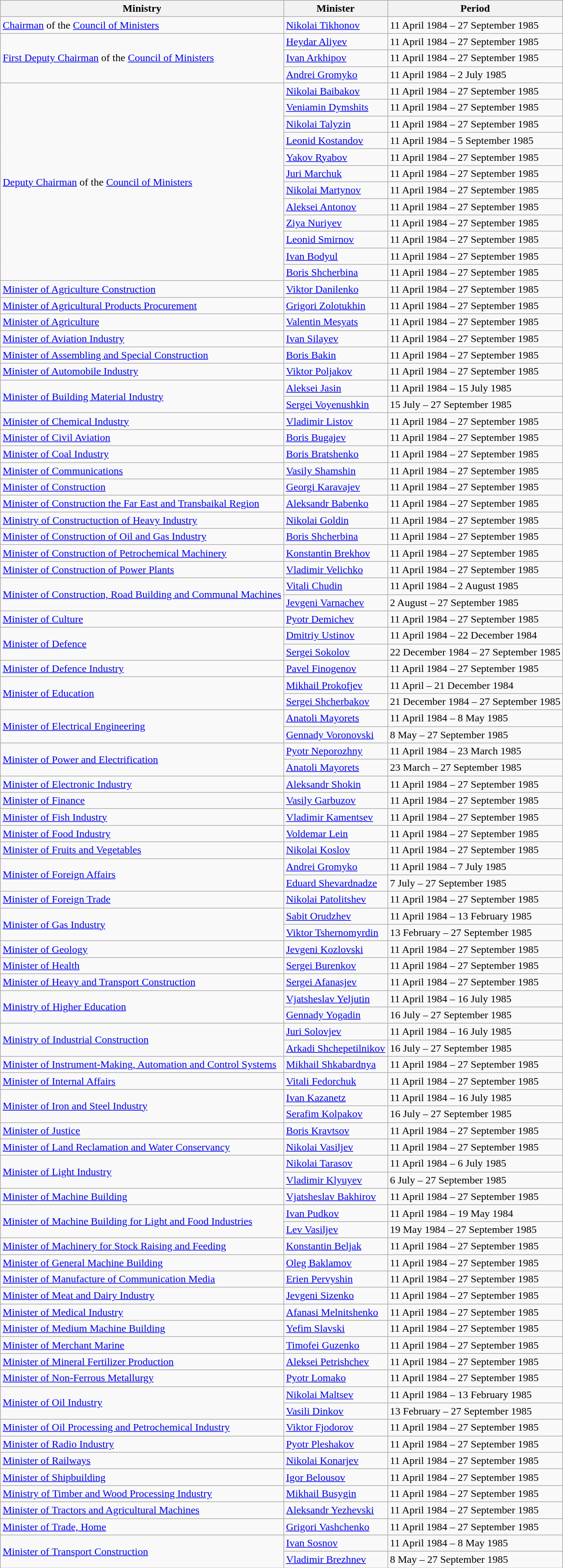<table class="wikitable">
<tr>
<th>Ministry</th>
<th>Minister</th>
<th>Period</th>
</tr>
<tr>
<td><a href='#'>Chairman</a> of the <a href='#'>Council of Ministers</a></td>
<td><a href='#'>Nikolai Tikhonov</a></td>
<td>11 April 1984 – 27 September 1985</td>
</tr>
<tr>
<td rowspan="3"><a href='#'>First Deputy Chairman</a> of the <a href='#'>Council of Ministers</a></td>
<td><a href='#'>Heydar Aliyev</a></td>
<td>11 April 1984 – 27 September 1985</td>
</tr>
<tr>
<td><a href='#'>Ivan Arkhipov</a></td>
<td>11 April 1984 – 27 September 1985</td>
</tr>
<tr>
<td><a href='#'>Andrei Gromyko</a></td>
<td>11 April 1984 – 2 July 1985</td>
</tr>
<tr>
<td rowspan="12"><a href='#'>Deputy Chairman</a> of the <a href='#'>Council of Ministers</a></td>
<td><a href='#'>Nikolai Baibakov</a></td>
<td>11 April 1984 – 27 September 1985</td>
</tr>
<tr>
<td><a href='#'>Veniamin Dymshits</a></td>
<td>11 April 1984 – 27 September 1985</td>
</tr>
<tr>
<td><a href='#'>Nikolai Talyzin</a></td>
<td>11 April 1984 – 27 September 1985</td>
</tr>
<tr>
<td><a href='#'>Leonid Kostandov</a></td>
<td>11 April 1984 – 5 September 1985</td>
</tr>
<tr>
<td><a href='#'>Yakov Ryabov</a></td>
<td>11 April 1984 – 27 September 1985</td>
</tr>
<tr>
<td><a href='#'>Juri Marchuk</a></td>
<td>11 April 1984 – 27 September 1985</td>
</tr>
<tr>
<td><a href='#'>Nikolai Martynov</a></td>
<td>11 April 1984 – 27 September 1985</td>
</tr>
<tr>
<td><a href='#'>Aleksei Antonov</a></td>
<td>11 April 1984 – 27 September 1985</td>
</tr>
<tr>
<td><a href='#'>Ziya Nuriyev</a></td>
<td>11 April 1984 – 27 September 1985</td>
</tr>
<tr>
<td><a href='#'>Leonid Smirnov</a></td>
<td>11 April 1984 – 27 September 1985</td>
</tr>
<tr>
<td><a href='#'>Ivan Bodyul</a></td>
<td>11 April 1984 – 27 September 1985</td>
</tr>
<tr>
<td><a href='#'>Boris Shcherbina</a></td>
<td>11 April 1984 – 27 September 1985</td>
</tr>
<tr>
<td><a href='#'>Minister of Agriculture Construction</a></td>
<td><a href='#'>Viktor Danilenko</a></td>
<td>11 April 1984 – 27 September 1985</td>
</tr>
<tr>
<td><a href='#'>Minister of Agricultural Products Procurement</a></td>
<td><a href='#'>Grigori Zolotukhin</a></td>
<td>11 April 1984 – 27 September 1985</td>
</tr>
<tr>
<td><a href='#'>Minister of Agriculture</a></td>
<td><a href='#'>Valentin Mesyats</a></td>
<td>11 April 1984 – 27 September 1985</td>
</tr>
<tr>
<td><a href='#'>Minister of Aviation Industry</a></td>
<td><a href='#'>Ivan Silayev</a></td>
<td>11 April 1984 – 27 September 1985</td>
</tr>
<tr>
<td><a href='#'>Minister of Assembling and Special Construction</a></td>
<td><a href='#'>Boris Bakin</a></td>
<td>11 April 1984 – 27 September 1985</td>
</tr>
<tr>
<td><a href='#'>Minister of Automobile Industry</a></td>
<td><a href='#'>Viktor Poljakov</a></td>
<td>11 April 1984 – 27 September 1985</td>
</tr>
<tr>
<td rowspan="2"><a href='#'>Minister of Building Material Industry</a></td>
<td><a href='#'>Aleksei Jasin</a></td>
<td>11 April 1984 – 15 July 1985</td>
</tr>
<tr>
<td><a href='#'>Sergei Voyenushkin</a></td>
<td>15 July – 27 September 1985</td>
</tr>
<tr>
<td><a href='#'>Minister of Chemical Industry</a></td>
<td><a href='#'>Vladimir Listov</a></td>
<td>11 April 1984 – 27 September 1985</td>
</tr>
<tr>
<td><a href='#'>Minister of Civil Aviation</a></td>
<td><a href='#'>Boris Bugajev</a></td>
<td>11 April 1984 – 27 September 1985</td>
</tr>
<tr>
<td><a href='#'>Minister of Coal Industry</a></td>
<td><a href='#'>Boris Bratshenko</a></td>
<td>11 April 1984 – 27 September 1985</td>
</tr>
<tr>
<td><a href='#'>Minister of Communications</a></td>
<td><a href='#'>Vasily Shamshin</a></td>
<td>11 April 1984 – 27 September 1985</td>
</tr>
<tr>
<td><a href='#'>Minister of Construction</a></td>
<td><a href='#'>Georgi Karavajev</a></td>
<td>11 April 1984 – 27 September 1985</td>
</tr>
<tr>
<td><a href='#'>Minister of Construction the Far East and Transbaikal Region</a></td>
<td><a href='#'>Aleksandr Babenko</a></td>
<td>11 April 1984 – 27 September 1985</td>
</tr>
<tr>
<td><a href='#'>Ministry of Constructuction of Heavy Industry</a></td>
<td><a href='#'>Nikolai Goldin</a></td>
<td>11 April 1984 – 27 September 1985</td>
</tr>
<tr>
<td><a href='#'>Minister of Construction of Oil and Gas Industry</a></td>
<td><a href='#'>Boris Shcherbina</a></td>
<td>11 April 1984 – 27 September 1985</td>
</tr>
<tr>
<td><a href='#'>Minister of Construction of Petrochemical Machinery</a></td>
<td><a href='#'>Konstantin Brekhov</a></td>
<td>11 April 1984 – 27 September 1985</td>
</tr>
<tr>
<td><a href='#'>Minister of Construction of Power Plants</a></td>
<td><a href='#'>Vladimir Velichko</a></td>
<td>11 April 1984 – 27 September 1985</td>
</tr>
<tr>
<td rowspan="2"><a href='#'>Minister of Construction, Road Building and Communal Machines</a></td>
<td><a href='#'>Vitali Chudin</a></td>
<td>11 April 1984 – 2 August 1985</td>
</tr>
<tr>
<td><a href='#'>Jevgeni Varnachev</a></td>
<td>2 August – 27 September 1985</td>
</tr>
<tr>
<td><a href='#'>Minister of Culture</a></td>
<td><a href='#'>Pyotr Demichev</a></td>
<td>11 April 1984 – 27 September 1985</td>
</tr>
<tr>
<td rowspan="2"><a href='#'>Minister of Defence</a></td>
<td><a href='#'>Dmitriy Ustinov</a></td>
<td>11 April 1984 – 22 December 1984</td>
</tr>
<tr>
<td><a href='#'>Sergei Sokolov</a></td>
<td>22 December 1984 – 27 September 1985</td>
</tr>
<tr>
<td><a href='#'>Minister of Defence Industry</a></td>
<td><a href='#'>Pavel Finogenov</a></td>
<td>11 April 1984 – 27 September 1985</td>
</tr>
<tr>
<td rowspan="2"><a href='#'>Minister of Education</a></td>
<td><a href='#'>Mikhail Prokofjev</a></td>
<td>11 April – 21 December 1984</td>
</tr>
<tr>
<td><a href='#'>Sergei Shcherbakov</a></td>
<td>21 December 1984 – 27 September 1985</td>
</tr>
<tr>
<td rowspan="2"><a href='#'>Minister of Electrical Engineering</a></td>
<td><a href='#'>Anatoli Mayorets</a></td>
<td>11 April 1984 – 8 May 1985</td>
</tr>
<tr>
<td><a href='#'>Gennady Voronovski</a></td>
<td>8 May – 27 September 1985</td>
</tr>
<tr>
<td rowspan="2"><a href='#'>Minister of Power and Electrification</a></td>
<td><a href='#'>Pyotr Neporozhny</a></td>
<td>11 April 1984 – 23 March 1985</td>
</tr>
<tr>
<td><a href='#'>Anatoli Mayorets</a></td>
<td>23 March – 27 September 1985</td>
</tr>
<tr>
<td><a href='#'>Minister of Electronic Industry</a></td>
<td><a href='#'>Aleksandr Shokin</a></td>
<td>11 April 1984 – 27 September 1985</td>
</tr>
<tr>
<td><a href='#'>Minister of Finance</a></td>
<td><a href='#'>Vasily Garbuzov</a></td>
<td>11 April 1984 – 27 September 1985</td>
</tr>
<tr>
<td><a href='#'>Minister of Fish Industry</a></td>
<td><a href='#'>Vladimir Kamentsev</a></td>
<td>11 April 1984 – 27 September 1985</td>
</tr>
<tr>
<td><a href='#'>Minister of Food Industry</a></td>
<td><a href='#'>Voldemar Lein</a></td>
<td>11 April 1984 – 27 September 1985</td>
</tr>
<tr>
<td><a href='#'>Minister of Fruits and Vegetables</a></td>
<td><a href='#'>Nikolai Koslov</a></td>
<td>11 April 1984 – 27 September 1985</td>
</tr>
<tr>
<td rowspan="2"><a href='#'>Minister of Foreign Affairs</a></td>
<td><a href='#'>Andrei Gromyko</a></td>
<td>11 April 1984 – 7 July 1985</td>
</tr>
<tr>
<td><a href='#'>Eduard Shevardnadze</a></td>
<td>7 July – 27 September 1985</td>
</tr>
<tr>
<td><a href='#'>Minister of Foreign Trade</a></td>
<td><a href='#'>Nikolai Patolitshev</a></td>
<td>11 April 1984 – 27 September 1985</td>
</tr>
<tr>
<td rowspan="2"><a href='#'>Minister of Gas Industry</a></td>
<td><a href='#'>Sabit Orudzhev</a></td>
<td>11 April 1984 – 13 February 1985</td>
</tr>
<tr>
<td><a href='#'>Viktor Tshernomyrdin</a></td>
<td>13 February – 27 September 1985</td>
</tr>
<tr>
<td><a href='#'>Minister of Geology</a></td>
<td><a href='#'>Jevgeni Kozlovski</a></td>
<td>11 April 1984 – 27 September 1985</td>
</tr>
<tr>
<td><a href='#'>Minister of Health</a></td>
<td><a href='#'>Sergei Burenkov</a></td>
<td>11 April 1984 – 27 September 1985</td>
</tr>
<tr>
<td><a href='#'>Minister of Heavy and Transport Construction</a></td>
<td><a href='#'>Sergei Afanasjev</a></td>
<td>11 April 1984 – 27 September 1985</td>
</tr>
<tr>
<td rowspan="2"><a href='#'>Ministry of Higher Education</a></td>
<td><a href='#'>Vjatsheslav Yeljutin</a></td>
<td>11 April 1984 – 16 July 1985</td>
</tr>
<tr>
<td><a href='#'>Gennady Yogadin</a></td>
<td>16 July – 27 September 1985</td>
</tr>
<tr>
<td rowspan="2"><a href='#'>Ministry of Industrial Construction</a></td>
<td><a href='#'>Juri Solovjev</a></td>
<td>11 April 1984 – 16 July 1985</td>
</tr>
<tr>
<td><a href='#'>Arkadi Shchepetilnikov</a></td>
<td>16 July – 27 September 1985</td>
</tr>
<tr>
<td><a href='#'>Minister of Instrument-Making, Automation and Control Systems</a></td>
<td><a href='#'>Mikhail Shkabardnya</a></td>
<td>11 April 1984 – 27 September 1985</td>
</tr>
<tr>
<td><a href='#'>Minister of Internal Affairs</a></td>
<td><a href='#'>Vitali Fedorchuk</a></td>
<td>11 April 1984 – 27 September 1985</td>
</tr>
<tr>
<td rowspan="2"><a href='#'>Minister of Iron and Steel Industry</a></td>
<td><a href='#'>Ivan Kazanetz</a></td>
<td>11 April 1984 – 16 July 1985</td>
</tr>
<tr>
<td><a href='#'>Serafim Kolpakov</a></td>
<td>16 July – 27 September 1985</td>
</tr>
<tr>
<td><a href='#'>Minister of Justice</a></td>
<td><a href='#'>Boris Kravtsov</a></td>
<td>11 April 1984 – 27 September 1985</td>
</tr>
<tr>
<td><a href='#'>Minister of Land Reclamation and Water Conservancy</a></td>
<td><a href='#'>Nikolai Vasiljev</a></td>
<td>11 April 1984 – 27 September 1985</td>
</tr>
<tr>
<td rowspan="2"><a href='#'>Minister of Light Industry</a></td>
<td><a href='#'>Nikolai Tarasov</a></td>
<td>11 April 1984 – 6 July 1985</td>
</tr>
<tr>
<td><a href='#'>Vladimir Klyuyev</a></td>
<td>6 July – 27 September 1985</td>
</tr>
<tr>
<td><a href='#'>Minister of Machine Building</a></td>
<td><a href='#'>Vjatsheslav Bakhirov</a></td>
<td>11 April 1984 – 27 September 1985</td>
</tr>
<tr>
<td rowspan="2"><a href='#'>Minister of Machine Building for Light and Food Industries</a></td>
<td><a href='#'>Ivan Pudkov</a></td>
<td>11 April 1984 – 19 May 1984</td>
</tr>
<tr>
<td><a href='#'>Lev Vasiljev</a></td>
<td>19 May 1984 – 27 September 1985</td>
</tr>
<tr>
<td><a href='#'>Minister of Machinery for Stock Raising and Feeding</a></td>
<td><a href='#'>Konstantin Beljak</a></td>
<td>11 April 1984 – 27 September 1985</td>
</tr>
<tr>
<td><a href='#'>Minister of General Machine Building</a></td>
<td><a href='#'>Oleg Baklamov</a></td>
<td>11 April 1984 – 27 September 1985</td>
</tr>
<tr>
<td><a href='#'>Minister of Manufacture of Communication Media</a></td>
<td><a href='#'>Erien Pervyshin</a></td>
<td>11 April 1984 – 27 September 1985</td>
</tr>
<tr>
<td><a href='#'>Minister of Meat and Dairy Industry</a></td>
<td><a href='#'>Jevgeni Sizenko</a></td>
<td>11 April 1984 – 27 September 1985</td>
</tr>
<tr>
<td><a href='#'>Minister of Medical Industry</a></td>
<td><a href='#'>Afanasi Melnitshenko</a></td>
<td>11 April 1984 – 27 September 1985</td>
</tr>
<tr>
<td><a href='#'>Minister of Medium Machine Building</a></td>
<td><a href='#'>Yefim Slavski</a></td>
<td>11 April 1984 – 27 September 1985</td>
</tr>
<tr>
<td><a href='#'>Minister of Merchant Marine</a></td>
<td><a href='#'>Timofei Guzenko</a></td>
<td>11 April 1984 – 27 September 1985</td>
</tr>
<tr>
<td><a href='#'>Minister of Mineral Fertilizer Production</a></td>
<td><a href='#'>Aleksei Petrishchev</a></td>
<td>11 April 1984 – 27 September 1985</td>
</tr>
<tr>
<td><a href='#'>Minister of Non-Ferrous Metallurgy</a></td>
<td><a href='#'>Pyotr Lomako</a></td>
<td>11 April 1984 – 27 September 1985</td>
</tr>
<tr>
<td rowspan="2"><a href='#'>Minister of Oil Industry</a></td>
<td><a href='#'>Nikolai Maltsev</a></td>
<td>11 April 1984 – 13 February 1985</td>
</tr>
<tr>
<td><a href='#'>Vasili Dinkov</a></td>
<td>13 February – 27 September 1985</td>
</tr>
<tr>
<td><a href='#'>Minister of Oil Processing and Petrochemical Industry</a></td>
<td><a href='#'>Viktor Fjodorov</a></td>
<td>11 April 1984 – 27 September 1985</td>
</tr>
<tr>
<td><a href='#'>Minister of Radio Industry</a></td>
<td><a href='#'>Pyotr Pleshakov</a></td>
<td>11 April 1984 – 27 September 1985</td>
</tr>
<tr>
<td><a href='#'>Minister of Railways</a></td>
<td><a href='#'>Nikolai Konarjev</a></td>
<td>11 April 1984 – 27 September 1985</td>
</tr>
<tr>
<td><a href='#'>Minister of Shipbuilding</a></td>
<td><a href='#'>Igor Belousov</a></td>
<td>11 April 1984 – 27 September 1985</td>
</tr>
<tr>
<td><a href='#'>Ministry of Timber and Wood Processing Industry</a></td>
<td><a href='#'>Mikhail Busygin</a></td>
<td>11 April 1984 – 27 September 1985</td>
</tr>
<tr>
<td><a href='#'>Minister of Tractors and Agricultural Machines</a></td>
<td><a href='#'>Aleksandr Yezhevski</a></td>
<td>11 April 1984 – 27 September 1985</td>
</tr>
<tr>
<td><a href='#'>Minister of Trade, Home</a></td>
<td><a href='#'>Grigori Vashchenko</a></td>
<td>11 April 1984 – 27 September 1985</td>
</tr>
<tr>
<td rowspan="2"><a href='#'>Minister of Transport Construction</a></td>
<td><a href='#'>Ivan Sosnov</a></td>
<td>11 April 1984 – 8 May 1985</td>
</tr>
<tr>
<td><a href='#'>Vladimir Brezhnev</a></td>
<td>8 May – 27 September 1985</td>
</tr>
</table>
